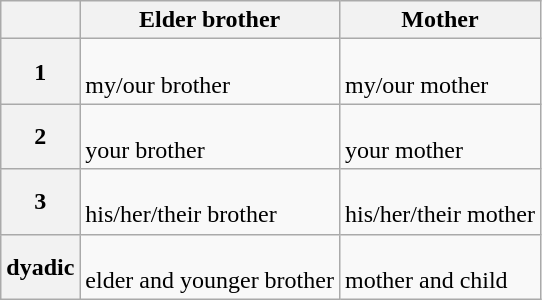<table class=wikitable>
<tr>
<th></th>
<th>Elder brother</th>
<th>Mother</th>
</tr>
<tr>
<th>1</th>
<td><br>my/our brother</td>
<td><br>my/our mother</td>
</tr>
<tr>
<th>2</th>
<td><br>your brother</td>
<td><br>your mother</td>
</tr>
<tr>
<th>3</th>
<td><br>his/her/their brother</td>
<td><br>his/her/their mother</td>
</tr>
<tr>
<th>dyadic</th>
<td><br>elder and younger brother</td>
<td><br>mother and child</td>
</tr>
</table>
